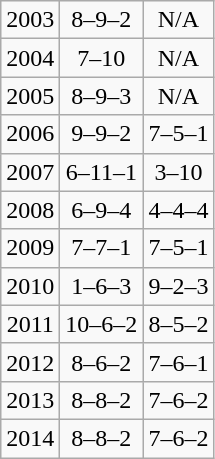<table class="wikitable" style="text-align:center;">
<tr>
<td>2003</td>
<td>8–9–2</td>
<td>N/A</td>
</tr>
<tr>
<td>2004</td>
<td>7–10</td>
<td>N/A</td>
</tr>
<tr>
<td>2005</td>
<td>8–9–3</td>
<td>N/A</td>
</tr>
<tr>
<td>2006</td>
<td>9–9–2</td>
<td>7–5–1</td>
</tr>
<tr>
<td>2007</td>
<td>6–11–1</td>
<td>3–10</td>
</tr>
<tr>
<td>2008</td>
<td>6–9–4</td>
<td>4–4–4</td>
</tr>
<tr>
<td>2009</td>
<td>7–7–1</td>
<td>7–5–1</td>
</tr>
<tr>
<td>2010</td>
<td>1–6–3</td>
<td>9–2–3</td>
</tr>
<tr>
<td>2011</td>
<td>10–6–2</td>
<td>8–5–2</td>
</tr>
<tr>
<td>2012</td>
<td>8–6–2</td>
<td>7–6–1</td>
</tr>
<tr>
<td>2013</td>
<td>8–8–2</td>
<td>7–6–2</td>
</tr>
<tr>
<td>2014</td>
<td>8–8–2</td>
<td>7–6–2</td>
</tr>
</table>
